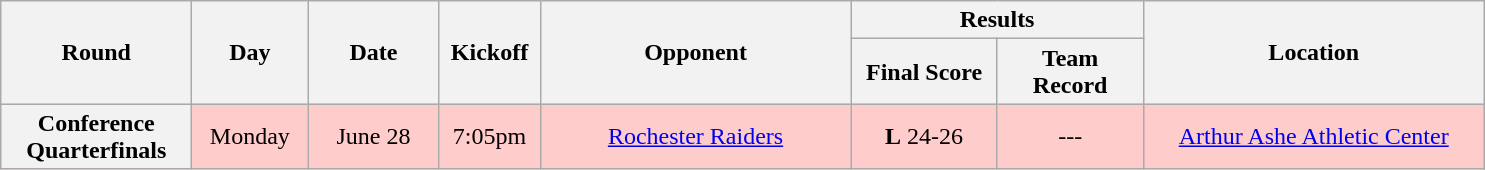<table class="wikitable">
<tr>
<th rowspan="2" width="120">Round</th>
<th rowspan="2" width="70">Day</th>
<th rowspan="2" width="80">Date</th>
<th rowspan="2" width="60">Kickoff</th>
<th rowspan="2" width="200">Opponent</th>
<th colspan="2" width="180">Results</th>
<th rowspan="2" width="220">Location</th>
</tr>
<tr>
<th width="90">Final Score</th>
<th width="90">Team Record</th>
</tr>
<tr align="center" bgcolor="#FFCCCC">
<th>Conference Quarterfinals</th>
<td align="center">Monday</td>
<td align="center">June 28</td>
<td align="center">7:05pm</td>
<td align="center"><a href='#'>Rochester Raiders</a></td>
<td align="center"><strong>L</strong> 24-26</td>
<td align="center">---</td>
<td align="center"><a href='#'>Arthur Ashe Athletic Center</a></td>
</tr>
</table>
